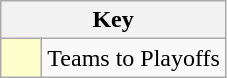<table class="wikitable" style="text-align: center;">
<tr>
<th colspan=2>Key</th>
</tr>
<tr>
<td style="background:#ffffcc; width:20px;"></td>
<td align=left>Teams to Playoffs</td>
</tr>
</table>
